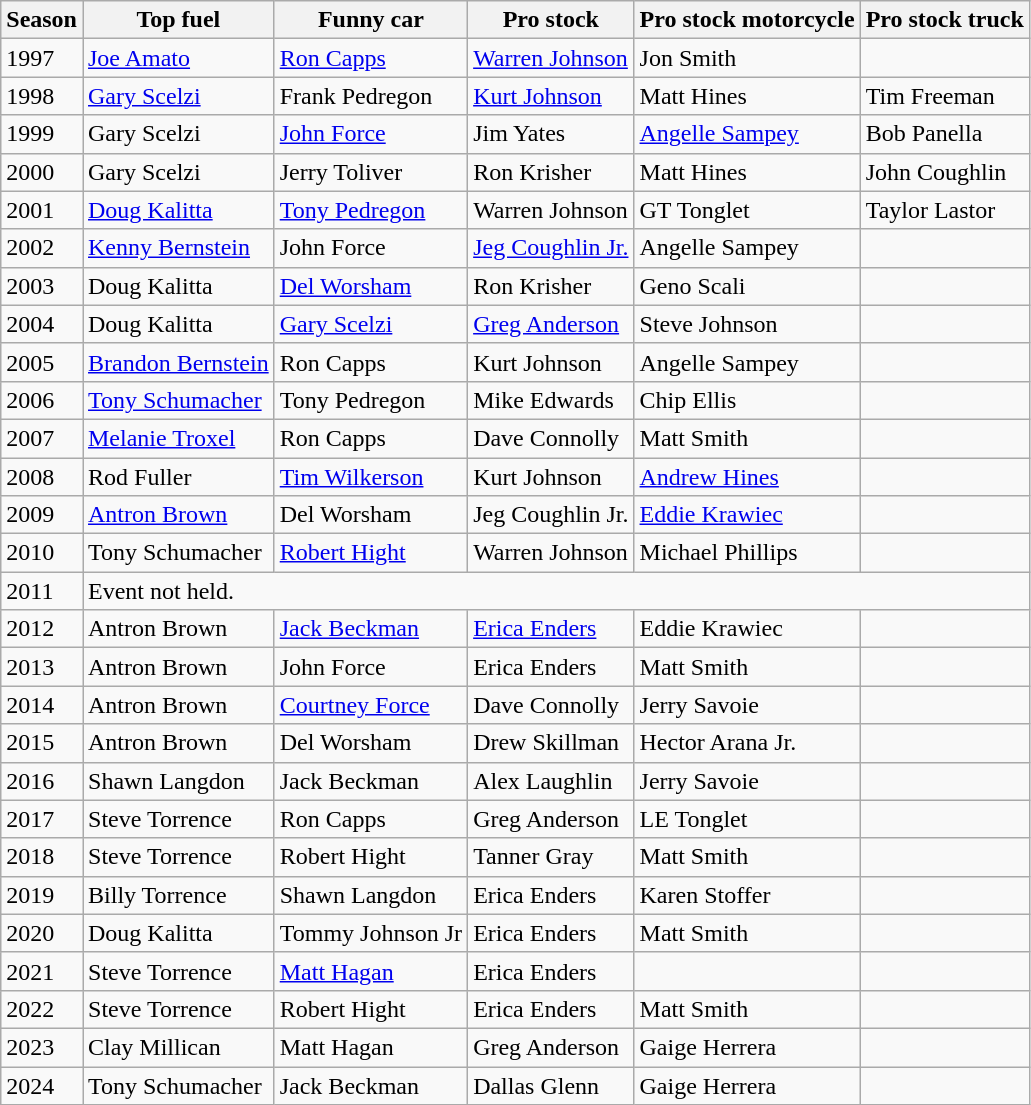<table class="wikitable">
<tr>
<th>Season</th>
<th>Top fuel</th>
<th>Funny car</th>
<th>Pro stock</th>
<th>Pro stock motorcycle</th>
<th>Pro stock truck</th>
</tr>
<tr>
<td>1997</td>
<td><a href='#'>Joe Amato</a></td>
<td><a href='#'>Ron Capps</a></td>
<td><a href='#'>Warren Johnson</a></td>
<td>Jon Smith</td>
<td></td>
</tr>
<tr>
<td>1998</td>
<td><a href='#'>Gary Scelzi</a></td>
<td>Frank Pedregon</td>
<td><a href='#'>Kurt Johnson</a></td>
<td>Matt Hines</td>
<td>Tim Freeman</td>
</tr>
<tr>
<td>1999</td>
<td>Gary Scelzi</td>
<td><a href='#'>John Force</a></td>
<td>Jim Yates</td>
<td><a href='#'>Angelle Sampey</a></td>
<td>Bob Panella</td>
</tr>
<tr>
<td>2000</td>
<td>Gary Scelzi</td>
<td>Jerry Toliver</td>
<td>Ron Krisher</td>
<td>Matt Hines</td>
<td>John Coughlin</td>
</tr>
<tr>
<td>2001</td>
<td><a href='#'>Doug Kalitta</a></td>
<td><a href='#'>Tony Pedregon</a></td>
<td>Warren Johnson</td>
<td>GT Tonglet</td>
<td>Taylor Lastor</td>
</tr>
<tr>
<td>2002</td>
<td><a href='#'>Kenny Bernstein</a></td>
<td>John Force</td>
<td><a href='#'>Jeg Coughlin Jr.</a></td>
<td>Angelle Sampey</td>
<td></td>
</tr>
<tr>
<td>2003</td>
<td>Doug Kalitta</td>
<td><a href='#'>Del Worsham</a></td>
<td>Ron Krisher</td>
<td>Geno Scali</td>
<td></td>
</tr>
<tr>
<td>2004</td>
<td>Doug Kalitta</td>
<td><a href='#'>Gary Scelzi</a></td>
<td><a href='#'>Greg Anderson</a></td>
<td>Steve Johnson</td>
<td></td>
</tr>
<tr>
<td>2005</td>
<td><a href='#'>Brandon Bernstein</a></td>
<td>Ron Capps</td>
<td>Kurt Johnson</td>
<td>Angelle Sampey</td>
<td></td>
</tr>
<tr>
<td>2006</td>
<td><a href='#'>Tony Schumacher</a></td>
<td>Tony Pedregon</td>
<td>Mike Edwards</td>
<td>Chip Ellis</td>
<td></td>
</tr>
<tr>
<td>2007</td>
<td><a href='#'>Melanie Troxel</a></td>
<td>Ron Capps</td>
<td>Dave Connolly</td>
<td>Matt Smith</td>
<td></td>
</tr>
<tr>
<td>2008</td>
<td>Rod Fuller</td>
<td><a href='#'>Tim Wilkerson</a></td>
<td>Kurt Johnson</td>
<td><a href='#'>Andrew Hines</a></td>
<td></td>
</tr>
<tr>
<td>2009</td>
<td><a href='#'>Antron Brown</a></td>
<td>Del Worsham</td>
<td>Jeg Coughlin Jr.</td>
<td><a href='#'>Eddie Krawiec</a></td>
<td></td>
</tr>
<tr>
<td>2010</td>
<td>Tony Schumacher</td>
<td><a href='#'>Robert Hight</a></td>
<td>Warren Johnson</td>
<td>Michael Phillips</td>
<td></td>
</tr>
<tr>
<td>2011</td>
<td colspan="5">Event not held.</td>
</tr>
<tr>
<td>2012</td>
<td>Antron Brown</td>
<td><a href='#'>Jack Beckman</a></td>
<td><a href='#'>Erica Enders</a></td>
<td>Eddie Krawiec</td>
<td></td>
</tr>
<tr>
<td>2013</td>
<td>Antron Brown</td>
<td>John Force</td>
<td>Erica Enders</td>
<td>Matt Smith</td>
<td></td>
</tr>
<tr>
<td>2014</td>
<td>Antron Brown</td>
<td><a href='#'>Courtney Force</a></td>
<td>Dave Connolly</td>
<td>Jerry Savoie</td>
<td></td>
</tr>
<tr>
<td>2015</td>
<td>Antron Brown</td>
<td>Del Worsham</td>
<td>Drew Skillman</td>
<td>Hector Arana Jr.</td>
<td></td>
</tr>
<tr>
<td>2016</td>
<td>Shawn Langdon</td>
<td>Jack Beckman</td>
<td>Alex Laughlin</td>
<td>Jerry Savoie</td>
<td></td>
</tr>
<tr>
<td>2017</td>
<td>Steve Torrence</td>
<td>Ron Capps</td>
<td>Greg Anderson</td>
<td>LE Tonglet</td>
<td></td>
</tr>
<tr>
<td>2018</td>
<td>Steve Torrence</td>
<td>Robert Hight</td>
<td>Tanner Gray</td>
<td>Matt Smith</td>
<td></td>
</tr>
<tr>
<td>2019</td>
<td>Billy Torrence</td>
<td>Shawn Langdon</td>
<td>Erica Enders</td>
<td>Karen Stoffer</td>
<td></td>
</tr>
<tr>
<td>2020</td>
<td>Doug Kalitta</td>
<td>Tommy Johnson Jr</td>
<td>Erica Enders</td>
<td>Matt Smith</td>
<td></td>
</tr>
<tr>
<td>2021</td>
<td>Steve Torrence</td>
<td><a href='#'>Matt Hagan</a></td>
<td>Erica Enders</td>
<td></td>
<td></td>
</tr>
<tr>
<td>2022</td>
<td>Steve Torrence</td>
<td>Robert Hight</td>
<td>Erica Enders</td>
<td>Matt Smith</td>
<td></td>
</tr>
<tr>
<td>2023</td>
<td>Clay Millican</td>
<td>Matt Hagan</td>
<td>Greg Anderson</td>
<td>Gaige Herrera</td>
<td></td>
</tr>
<tr>
<td>2024</td>
<td>Tony Schumacher</td>
<td>Jack Beckman</td>
<td>Dallas Glenn</td>
<td>Gaige Herrera</td>
<td></td>
</tr>
</table>
